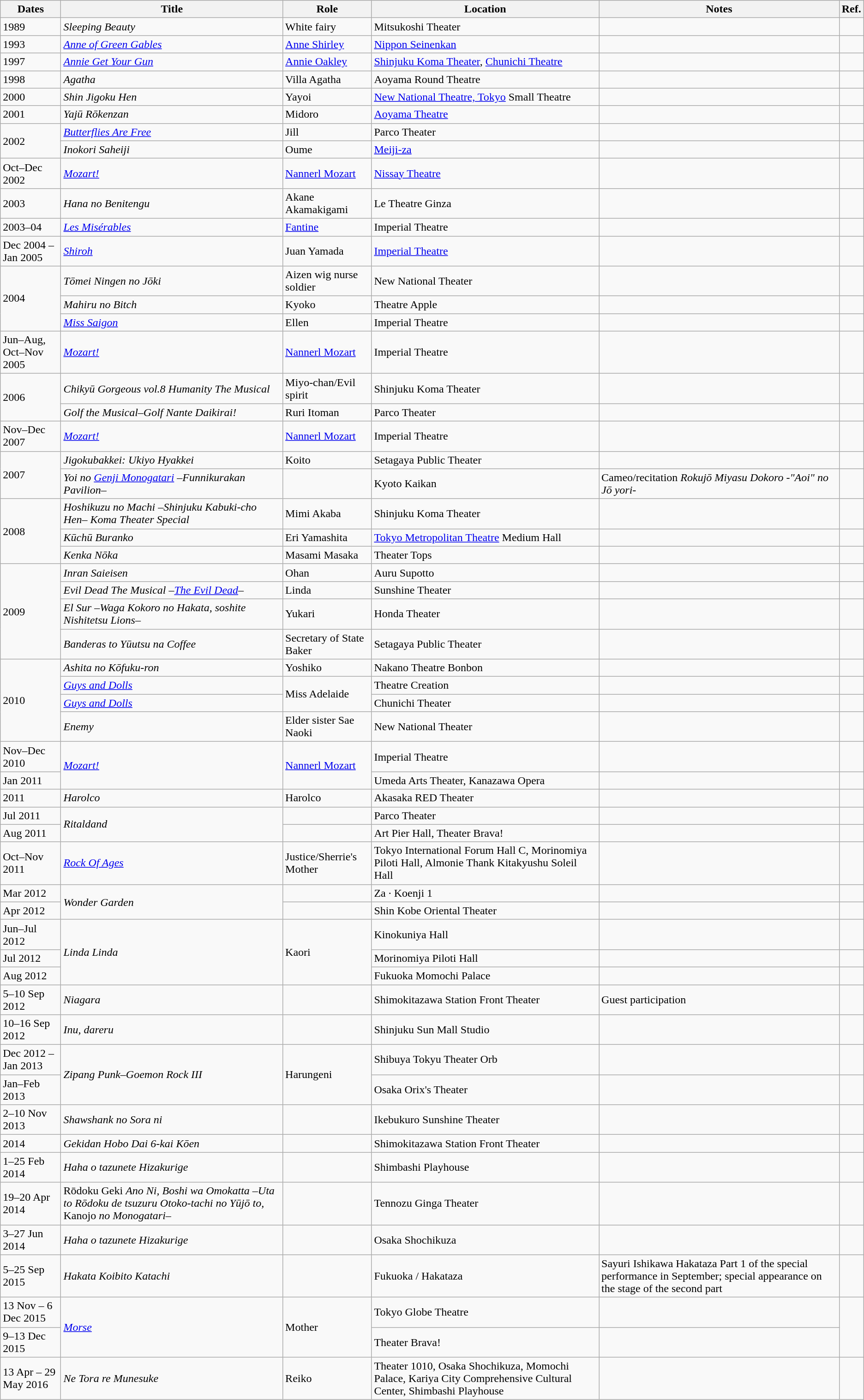<table class="wikitable">
<tr>
<th>Dates</th>
<th>Title</th>
<th>Role</th>
<th>Location</th>
<th>Notes</th>
<th>Ref.</th>
</tr>
<tr>
<td>1989</td>
<td><em>Sleeping Beauty</em></td>
<td>White fairy</td>
<td>Mitsukoshi Theater</td>
<td></td>
<td></td>
</tr>
<tr>
<td>1993</td>
<td><em><a href='#'>Anne of Green Gables</a></em></td>
<td><a href='#'>Anne Shirley</a></td>
<td><a href='#'>Nippon Seinenkan</a></td>
<td></td>
<td></td>
</tr>
<tr>
<td>1997</td>
<td><em><a href='#'>Annie Get Your Gun</a></em></td>
<td><a href='#'>Annie Oakley</a></td>
<td><a href='#'>Shinjuku Koma Theater</a>, <a href='#'>Chunichi Theatre</a></td>
<td></td>
<td></td>
</tr>
<tr>
<td>1998</td>
<td><em>Agatha</em></td>
<td>Villa Agatha</td>
<td>Aoyama Round Theatre</td>
<td></td>
<td></td>
</tr>
<tr>
<td>2000</td>
<td><em>Shin Jigoku Hen</em></td>
<td>Yayoi</td>
<td><a href='#'>New National Theatre, Tokyo</a> Small Theatre</td>
<td></td>
<td></td>
</tr>
<tr>
<td>2001</td>
<td><em>Yajū Rōkenzan</em></td>
<td>Midoro</td>
<td><a href='#'>Aoyama Theatre</a></td>
<td></td>
<td></td>
</tr>
<tr>
<td rowspan="2">2002</td>
<td><em><a href='#'>Butterflies Are Free</a></em></td>
<td>Jill</td>
<td>Parco Theater</td>
<td></td>
<td></td>
</tr>
<tr>
<td><em>Inokori Saheiji</em></td>
<td>Oume</td>
<td><a href='#'>Meiji-za</a></td>
<td></td>
<td></td>
</tr>
<tr>
<td>Oct–Dec 2002</td>
<td><em><a href='#'>Mozart!</a></em></td>
<td><a href='#'>Nannerl Mozart</a></td>
<td><a href='#'>Nissay Theatre</a></td>
<td></td>
<td></td>
</tr>
<tr>
<td>2003</td>
<td><em>Hana no Benitengu</em></td>
<td>Akane Akamakigami</td>
<td>Le Theatre Ginza</td>
<td></td>
<td></td>
</tr>
<tr>
<td>2003–04</td>
<td><em><a href='#'>Les Misérables</a></em></td>
<td><a href='#'>Fantine</a></td>
<td>Imperial Theatre</td>
<td></td>
<td></td>
</tr>
<tr>
<td>Dec 2004 – Jan 2005</td>
<td><em><a href='#'>Shiroh</a></em></td>
<td>Juan Yamada</td>
<td><a href='#'>Imperial Theatre</a></td>
<td></td>
<td></td>
</tr>
<tr>
<td rowspan="3">2004</td>
<td><em>Tōmei Ningen no Jōki</em></td>
<td>Aizen wig nurse soldier</td>
<td>New National Theater</td>
<td></td>
<td></td>
</tr>
<tr>
<td><em>Mahiru no Bitch</em></td>
<td>Kyoko</td>
<td>Theatre Apple</td>
<td></td>
<td></td>
</tr>
<tr>
<td><em><a href='#'>Miss Saigon</a></em></td>
<td>Ellen</td>
<td>Imperial Theatre</td>
<td></td>
<td></td>
</tr>
<tr>
<td>Jun–Aug, Oct–Nov 2005</td>
<td><em><a href='#'>Mozart!</a></em></td>
<td><a href='#'>Nannerl Mozart</a></td>
<td>Imperial Theatre</td>
<td></td>
<td></td>
</tr>
<tr>
<td rowspan="2">2006</td>
<td><em>Chikyū Gorgeous vol.8 Humanity The Musical</em></td>
<td>Miyo-chan/Evil spirit</td>
<td>Shinjuku Koma Theater</td>
<td></td>
<td></td>
</tr>
<tr>
<td><em>Golf the Musical–Golf Nante Daikirai!</em></td>
<td>Ruri Itoman</td>
<td>Parco Theater</td>
<td></td>
<td></td>
</tr>
<tr>
<td>Nov–Dec 2007</td>
<td><em><a href='#'>Mozart!</a></em></td>
<td><a href='#'>Nannerl Mozart</a></td>
<td>Imperial Theatre</td>
<td></td>
<td></td>
</tr>
<tr>
<td rowspan="2">2007</td>
<td><em>Jigokubakkei: Ukiyo Hyakkei</em></td>
<td>Koito</td>
<td>Setagaya Public Theater</td>
<td></td>
<td></td>
</tr>
<tr>
<td><em>Yoi no <a href='#'>Genji Monogatari</a> –Funnikurakan Pavilion–</em></td>
<td></td>
<td>Kyoto Kaikan</td>
<td>Cameo/recitation <em>Rokujō Miyasu Dokoro -"Aoi" no Jō yori-</em></td>
<td></td>
</tr>
<tr>
<td rowspan="3">2008</td>
<td><em>Hoshikuzu no Machi –Shinjuku Kabuki-cho Hen– Koma Theater Special</em></td>
<td>Mimi Akaba</td>
<td>Shinjuku Koma Theater</td>
<td></td>
<td></td>
</tr>
<tr>
<td><em>Kūchū Buranko</em></td>
<td>Eri Yamashita</td>
<td><a href='#'>Tokyo Metropolitan Theatre</a> Medium Hall</td>
<td></td>
<td></td>
</tr>
<tr>
<td><em>Kenka Nōka</em></td>
<td>Masami Masaka</td>
<td>Theater Tops</td>
<td></td>
<td></td>
</tr>
<tr>
<td rowspan="4">2009</td>
<td><em>Inran Saieisen</em></td>
<td>Ohan</td>
<td>Auru Supotto</td>
<td></td>
<td></td>
</tr>
<tr>
<td><em>Evil Dead The Musical –<a href='#'>The Evil Dead</a>–</em></td>
<td>Linda</td>
<td>Sunshine Theater</td>
<td></td>
<td></td>
</tr>
<tr>
<td><em>El Sur –Waga Kokoro no Hakata, soshite Nishitetsu Lions–</em></td>
<td>Yukari</td>
<td>Honda Theater</td>
<td></td>
<td></td>
</tr>
<tr>
<td><em>Banderas to Yūutsu na Coffee</em></td>
<td>Secretary of State Baker</td>
<td>Setagaya Public Theater</td>
<td></td>
<td></td>
</tr>
<tr>
<td rowspan="4">2010</td>
<td><em>Ashita no Kōfuku-ron</em></td>
<td>Yoshiko</td>
<td>Nakano Theatre Bonbon</td>
<td></td>
<td></td>
</tr>
<tr>
<td><em><a href='#'>Guys and Dolls</a></em></td>
<td rowspan="2">Miss Adelaide</td>
<td>Theatre Creation</td>
<td></td>
<td></td>
</tr>
<tr>
<td><em><a href='#'>Guys and Dolls</a></em></td>
<td>Chunichi Theater</td>
<td></td>
<td></td>
</tr>
<tr>
<td><em>Enemy</em></td>
<td>Elder sister Sae Naoki</td>
<td>New National Theater</td>
<td></td>
<td></td>
</tr>
<tr>
<td>Nov–Dec 2010</td>
<td rowspan="2"><em><a href='#'>Mozart!</a></em></td>
<td rowspan="2"><a href='#'>Nannerl Mozart</a></td>
<td>Imperial Theatre</td>
<td></td>
<td></td>
</tr>
<tr>
<td>Jan 2011</td>
<td>Umeda Arts Theater, Kanazawa Opera</td>
<td></td>
<td></td>
</tr>
<tr>
<td>2011</td>
<td><em>Harolco</em></td>
<td>Harolco</td>
<td>Akasaka RED Theater</td>
<td></td>
<td></td>
</tr>
<tr>
<td>Jul 2011</td>
<td rowspan="2"><em>Ritaldand</em></td>
<td></td>
<td>Parco Theater</td>
<td></td>
<td></td>
</tr>
<tr>
<td>Aug 2011</td>
<td></td>
<td>Art Pier Hall, Theater Brava!</td>
<td></td>
<td></td>
</tr>
<tr>
<td>Oct–Nov 2011</td>
<td><em><a href='#'>Rock Of Ages</a></em></td>
<td>Justice/Sherrie's Mother</td>
<td>Tokyo International Forum Hall C, Morinomiya Piloti Hall, Almonie Thank Kitakyushu Soleil Hall</td>
<td></td>
<td></td>
</tr>
<tr>
<td>Mar 2012</td>
<td rowspan="2"><em>Wonder Garden <Fourth Edition></em></td>
<td></td>
<td>Za · Koenji 1</td>
<td></td>
<td></td>
</tr>
<tr>
<td>Apr 2012</td>
<td></td>
<td>Shin Kobe Oriental Theater</td>
<td></td>
<td></td>
</tr>
<tr>
<td>Jun–Jul 2012</td>
<td rowspan="3"><em>Linda Linda</em></td>
<td rowspan="3">Kaori</td>
<td>Kinokuniya Hall</td>
<td></td>
<td></td>
</tr>
<tr>
<td>Jul 2012</td>
<td>Morinomiya Piloti Hall</td>
<td></td>
<td></td>
</tr>
<tr>
<td>Aug 2012</td>
<td>Fukuoka Momochi Palace</td>
<td></td>
<td></td>
</tr>
<tr>
<td>5–10 Sep 2012</td>
<td><em>Niagara</em></td>
<td></td>
<td>Shimokitazawa Station Front Theater</td>
<td>Guest participation</td>
<td></td>
</tr>
<tr>
<td>10–16 Sep 2012</td>
<td><em>Inu, dareru</em></td>
<td></td>
<td>Shinjuku Sun Mall Studio</td>
<td></td>
<td></td>
</tr>
<tr>
<td>Dec 2012 – Jan 2013</td>
<td rowspan="2"><em>Zipang Punk–Goemon Rock III</em></td>
<td rowspan="2">Harungeni</td>
<td>Shibuya Tokyu Theater Orb</td>
<td></td>
<td></td>
</tr>
<tr>
<td>Jan–Feb 2013</td>
<td>Osaka Orix's Theater</td>
<td></td>
<td></td>
</tr>
<tr>
<td>2–10 Nov 2013</td>
<td><em>Shawshank no Sora ni</em></td>
<td></td>
<td>Ikebukuro Sunshine Theater</td>
<td></td>
<td></td>
</tr>
<tr>
<td>2014</td>
<td><em>Gekidan Hobo Dai 6-kai Kōen</em></td>
<td></td>
<td>Shimokitazawa Station Front Theater</td>
<td></td>
<td></td>
</tr>
<tr>
<td>1–25 Feb 2014</td>
<td><em>Haha o tazunete Hizakurige</em></td>
<td></td>
<td>Shimbashi Playhouse</td>
<td></td>
<td></td>
</tr>
<tr>
<td>19–20 Apr 2014</td>
<td>Rōdoku Geki <em>Ano Ni, Boshi wa Omokatta –Uta to Rōdoku de tsuzuru Otoko-tachi no Yūjō to, </em>Kanojo<em> no Monogatari–</em></td>
<td></td>
<td>Tennozu Ginga Theater</td>
<td></td>
<td></td>
</tr>
<tr>
<td>3–27 Jun 2014</td>
<td><em>Haha o tazunete Hizakurige</em></td>
<td></td>
<td>Osaka Shochikuza</td>
<td></td>
<td></td>
</tr>
<tr>
<td>5–25 Sep 2015</td>
<td><em>Hakata Koibito Katachi</em></td>
<td></td>
<td>Fukuoka / Hakataza</td>
<td>Sayuri Ishikawa Hakataza Part 1 of the special performance in September; special appearance on the stage of the second part</td>
<td></td>
</tr>
<tr>
<td>13 Nov – 6 Dec 2015</td>
<td rowspan="2"><em><a href='#'>Morse</a></em></td>
<td rowspan="2">Mother</td>
<td>Tokyo Globe Theatre</td>
<td></td>
<td rowspan="2"></td>
</tr>
<tr>
<td>9–13 Dec 2015</td>
<td>Theater Brava!</td>
<td></td>
</tr>
<tr>
<td>13 Apr – 29 May 2016</td>
<td><em>Ne Tora re Munesuke</em></td>
<td>Reiko</td>
<td>Theater 1010, Osaka Shochikuza, Momochi Palace, Kariya City Comprehensive Cultural Center, Shimbashi Playhouse</td>
<td></td>
<td></td>
</tr>
</table>
